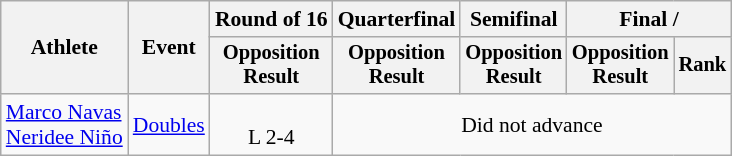<table class=wikitable style=font-size:90%;text-align:center>
<tr>
<th rowspan=2>Athlete</th>
<th rowspan=2>Event</th>
<th>Round of 16</th>
<th>Quarterfinal</th>
<th>Semifinal</th>
<th colspan=2>Final / </th>
</tr>
<tr style=font-size:95%>
<th>Opposition<br>Result</th>
<th>Opposition<br>Result</th>
<th>Opposition<br>Result</th>
<th>Opposition<br>Result</th>
<th>Rank</th>
</tr>
<tr>
<td align=left><a href='#'>Marco Navas</a><br><a href='#'>Neridee Niño</a></td>
<td align=left><a href='#'>Doubles</a></td>
<td><br>L 2-4</td>
<td colspan=4>Did not advance</td>
</tr>
</table>
